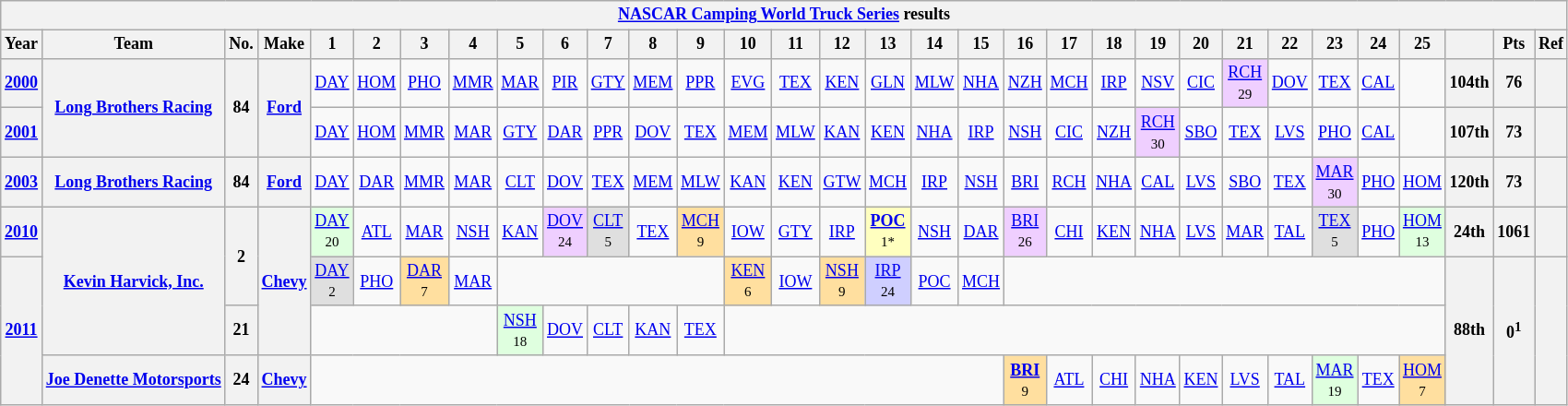<table class="wikitable" style="text-align:center; font-size:75%">
<tr>
<th colspan=45><a href='#'>NASCAR Camping World Truck Series</a> results</th>
</tr>
<tr>
<th>Year</th>
<th>Team</th>
<th>No.</th>
<th>Make</th>
<th>1</th>
<th>2</th>
<th>3</th>
<th>4</th>
<th>5</th>
<th>6</th>
<th>7</th>
<th>8</th>
<th>9</th>
<th>10</th>
<th>11</th>
<th>12</th>
<th>13</th>
<th>14</th>
<th>15</th>
<th>16</th>
<th>17</th>
<th>18</th>
<th>19</th>
<th>20</th>
<th>21</th>
<th>22</th>
<th>23</th>
<th>24</th>
<th>25</th>
<th></th>
<th>Pts</th>
<th>Ref</th>
</tr>
<tr>
<th><a href='#'>2000</a></th>
<th rowspan=2><a href='#'>Long Brothers Racing</a></th>
<th rowspan=2>84</th>
<th rowspan=2><a href='#'>Ford</a></th>
<td><a href='#'>DAY</a></td>
<td><a href='#'>HOM</a></td>
<td><a href='#'>PHO</a></td>
<td><a href='#'>MMR</a></td>
<td><a href='#'>MAR</a></td>
<td><a href='#'>PIR</a></td>
<td><a href='#'>GTY</a></td>
<td><a href='#'>MEM</a></td>
<td><a href='#'>PPR</a></td>
<td><a href='#'>EVG</a></td>
<td><a href='#'>TEX</a></td>
<td><a href='#'>KEN</a></td>
<td><a href='#'>GLN</a></td>
<td><a href='#'>MLW</a></td>
<td><a href='#'>NHA</a></td>
<td><a href='#'>NZH</a></td>
<td><a href='#'>MCH</a></td>
<td><a href='#'>IRP</a></td>
<td><a href='#'>NSV</a></td>
<td><a href='#'>CIC</a></td>
<td style="background:#EFCFFF;"><a href='#'>RCH</a><br><small>29</small></td>
<td><a href='#'>DOV</a></td>
<td><a href='#'>TEX</a></td>
<td><a href='#'>CAL</a></td>
<td></td>
<th>104th</th>
<th>76</th>
<th></th>
</tr>
<tr>
<th><a href='#'>2001</a></th>
<td><a href='#'>DAY</a></td>
<td><a href='#'>HOM</a></td>
<td><a href='#'>MMR</a></td>
<td><a href='#'>MAR</a></td>
<td><a href='#'>GTY</a></td>
<td><a href='#'>DAR</a></td>
<td><a href='#'>PPR</a></td>
<td><a href='#'>DOV</a></td>
<td><a href='#'>TEX</a></td>
<td><a href='#'>MEM</a></td>
<td><a href='#'>MLW</a></td>
<td><a href='#'>KAN</a></td>
<td><a href='#'>KEN</a></td>
<td><a href='#'>NHA</a></td>
<td><a href='#'>IRP</a></td>
<td><a href='#'>NSH</a></td>
<td><a href='#'>CIC</a></td>
<td><a href='#'>NZH</a></td>
<td style="background:#EFCFFF;"><a href='#'>RCH</a><br><small>30</small></td>
<td><a href='#'>SBO</a></td>
<td><a href='#'>TEX</a></td>
<td><a href='#'>LVS</a></td>
<td><a href='#'>PHO</a></td>
<td><a href='#'>CAL</a></td>
<td></td>
<th>107th</th>
<th>73</th>
<th></th>
</tr>
<tr>
<th><a href='#'>2003</a></th>
<th><a href='#'>Long Brothers Racing</a></th>
<th>84</th>
<th><a href='#'>Ford</a></th>
<td><a href='#'>DAY</a></td>
<td><a href='#'>DAR</a></td>
<td><a href='#'>MMR</a></td>
<td><a href='#'>MAR</a></td>
<td><a href='#'>CLT</a></td>
<td><a href='#'>DOV</a></td>
<td><a href='#'>TEX</a></td>
<td><a href='#'>MEM</a></td>
<td><a href='#'>MLW</a></td>
<td><a href='#'>KAN</a></td>
<td><a href='#'>KEN</a></td>
<td><a href='#'>GTW</a></td>
<td><a href='#'>MCH</a></td>
<td><a href='#'>IRP</a></td>
<td><a href='#'>NSH</a></td>
<td><a href='#'>BRI</a></td>
<td><a href='#'>RCH</a></td>
<td><a href='#'>NHA</a></td>
<td><a href='#'>CAL</a></td>
<td><a href='#'>LVS</a></td>
<td><a href='#'>SBO</a></td>
<td><a href='#'>TEX</a></td>
<td style="background:#EFCFFF;"><a href='#'>MAR</a><br><small>30</small></td>
<td><a href='#'>PHO</a></td>
<td><a href='#'>HOM</a></td>
<th>120th</th>
<th>73</th>
<th></th>
</tr>
<tr>
<th><a href='#'>2010</a></th>
<th rowspan=3><a href='#'>Kevin Harvick, Inc.</a></th>
<th rowspan=2>2</th>
<th rowspan=3><a href='#'>Chevy</a></th>
<td style="background:#DFFFDF;"><a href='#'>DAY</a><br><small>20</small></td>
<td><a href='#'>ATL</a></td>
<td><a href='#'>MAR</a></td>
<td><a href='#'>NSH</a></td>
<td><a href='#'>KAN</a></td>
<td style="background:#EFCFFF;"><a href='#'>DOV</a><br><small>24</small></td>
<td style="background:#DFDFDF;"><a href='#'>CLT</a><br><small>5</small></td>
<td><a href='#'>TEX</a></td>
<td style="background:#FFDF9F;"><a href='#'>MCH</a><br><small>9</small></td>
<td><a href='#'>IOW</a></td>
<td><a href='#'>GTY</a></td>
<td><a href='#'>IRP</a></td>
<td style="background:#FFFFBF;"><strong><a href='#'>POC</a></strong><br><small>1*</small></td>
<td><a href='#'>NSH</a></td>
<td><a href='#'>DAR</a></td>
<td style="background:#EFCFFF;"><a href='#'>BRI</a><br><small>26</small></td>
<td><a href='#'>CHI</a></td>
<td><a href='#'>KEN</a></td>
<td><a href='#'>NHA</a></td>
<td><a href='#'>LVS</a></td>
<td><a href='#'>MAR</a></td>
<td><a href='#'>TAL</a></td>
<td style="background:#DFDFDF;"><a href='#'>TEX</a><br><small>5</small></td>
<td><a href='#'>PHO</a></td>
<td style="background:#DFFFDF;"><a href='#'>HOM</a><br><small>13</small></td>
<th>24th</th>
<th>1061</th>
<th></th>
</tr>
<tr>
<th rowspan=3><a href='#'>2011</a></th>
<td style="background:#DFDFDF;"><a href='#'>DAY</a><br><small>2</small></td>
<td><a href='#'>PHO</a></td>
<td style="background:#FFDF9F;"><a href='#'>DAR</a><br><small>7</small></td>
<td><a href='#'>MAR</a></td>
<td colspan=5></td>
<td style="background:#FFDF9F;"><a href='#'>KEN</a><br><small>6</small></td>
<td><a href='#'>IOW</a></td>
<td style="background:#FFDF9F;"><a href='#'>NSH</a><br><small>9</small></td>
<td style="background:#CFCFFF;"><a href='#'>IRP</a><br><small>24</small></td>
<td><a href='#'>POC</a></td>
<td><a href='#'>MCH</a></td>
<td colspan=10></td>
<th rowspan=3>88th</th>
<th rowspan=3>0<sup>1</sup></th>
<th rowspan=3></th>
</tr>
<tr>
<th>21</th>
<td colspan=4></td>
<td style="background:#DFFFDF;"><a href='#'>NSH</a><br><small>18</small></td>
<td><a href='#'>DOV</a></td>
<td><a href='#'>CLT</a></td>
<td><a href='#'>KAN</a></td>
<td><a href='#'>TEX</a></td>
<td colspan=16></td>
</tr>
<tr>
<th><a href='#'>Joe Denette Motorsports</a></th>
<th>24</th>
<th><a href='#'>Chevy</a></th>
<td colspan=15></td>
<td style="background:#FFDF9F;"><strong><a href='#'>BRI</a></strong><br><small>9</small></td>
<td><a href='#'>ATL</a></td>
<td><a href='#'>CHI</a></td>
<td><a href='#'>NHA</a></td>
<td><a href='#'>KEN</a></td>
<td><a href='#'>LVS</a></td>
<td><a href='#'>TAL</a></td>
<td style="background:#DFFFDF;"><a href='#'>MAR</a><br><small>19</small></td>
<td><a href='#'>TEX</a></td>
<td style="background:#FFDF9F;"><a href='#'>HOM</a><br><small>7</small></td>
</tr>
</table>
